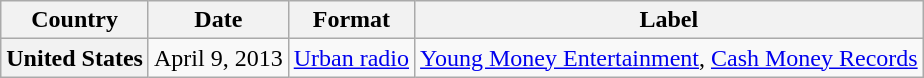<table class="wikitable plainrowheaders">
<tr>
<th scope="col">Country</th>
<th scope="col">Date</th>
<th scope="col">Format</th>
<th scope="col">Label</th>
</tr>
<tr>
<th scope="row" rowspan="1">United States</th>
<td>April 9, 2013</td>
<td><a href='#'>Urban radio</a></td>
<td><a href='#'>Young Money Entertainment</a>, <a href='#'>Cash Money Records</a></td>
</tr>
</table>
